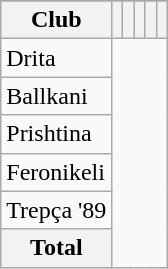<table class="wikitable floatright">
<tr>
</tr>
<tr>
<th>Club</th>
<th></th>
<th></th>
<th></th>
<th></th>
<th></th>
</tr>
<tr>
<td>Drita<br></td>
</tr>
<tr>
<td>Ballkani<br></td>
</tr>
<tr>
<td>Prishtina<br></td>
</tr>
<tr>
<td>Feronikeli<br></td>
</tr>
<tr>
<td>Trepça '89<br></td>
</tr>
<tr>
<th>Total<br></th>
</tr>
</table>
